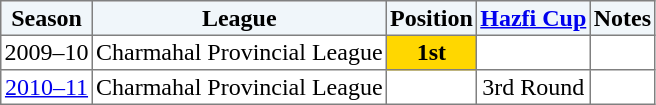<table border="1" cellpadding="2" style="border-collapse:collapse; text-align:center; font-size:normal;">
<tr style="background:#f0f6fa;">
<th>Season</th>
<th>League</th>
<th>Position</th>
<th><a href='#'>Hazfi Cup</a></th>
<th>Notes</th>
</tr>
<tr>
<td>2009–10</td>
<td>Charmahal Provincial League</td>
<td bgcolor=gold><strong>1st</strong></td>
<td></td>
<td></td>
</tr>
<tr>
<td><a href='#'>2010–11</a></td>
<td>Charmahal Provincial League</td>
<td></td>
<td>3rd Round</td>
<td></td>
</tr>
</table>
